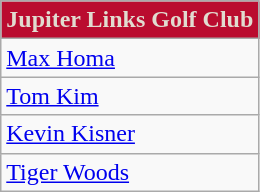<table class="wikitable">
<tr>
<th Style="background:#BA0C2F;color:#E1DCD0">Jupiter Links Golf Club</th>
</tr>
<tr>
<td> <a href='#'>Max Homa</a></td>
</tr>
<tr>
<td> <a href='#'>Tom Kim</a></td>
</tr>
<tr>
<td> <a href='#'>Kevin Kisner</a></td>
</tr>
<tr>
<td> <a href='#'>Tiger Woods</a></td>
</tr>
</table>
